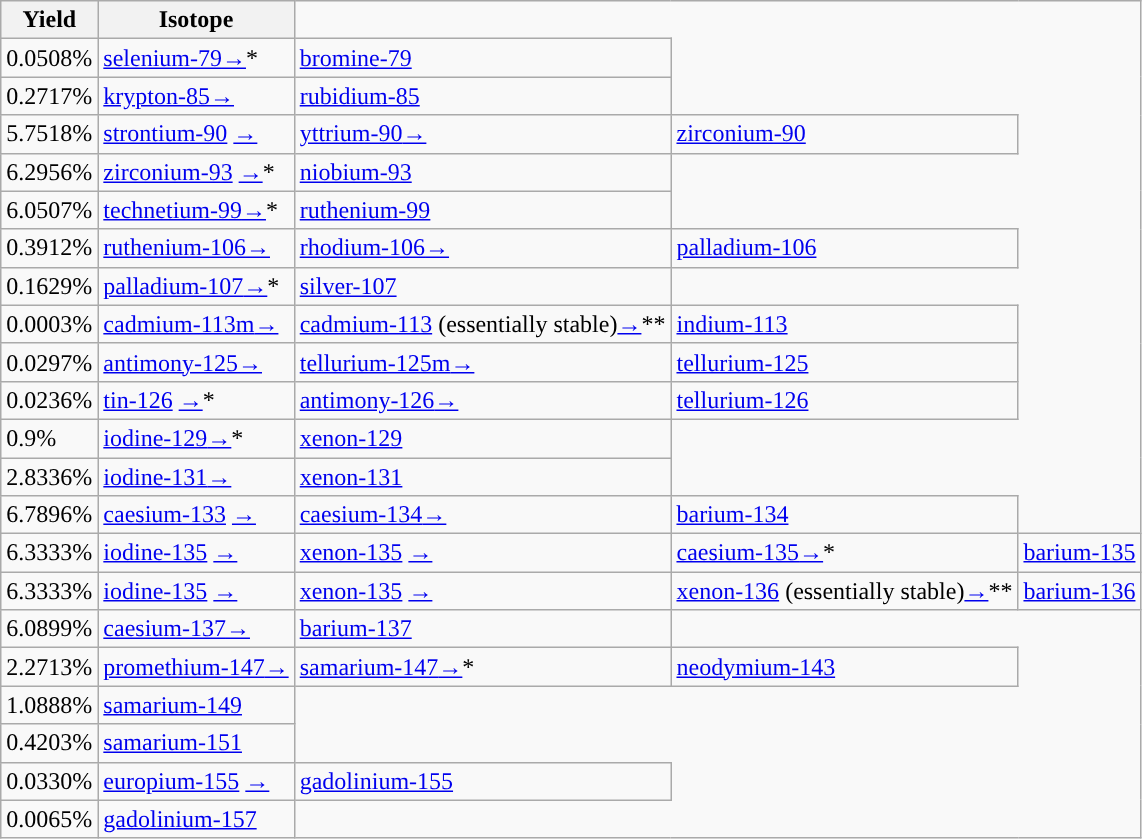<table class="wikitable sortable">
<tr>
<th>Yield</th>
<th>Isotope</th>
</tr>
<tr>
<td>0.0508%</td>
<td style="background:"><a href='#'>selenium-79</a><a href='#'>→</a>*</td>
<td style="background:"><a href='#'>bromine-79</a></td>
</tr>
<tr>
<td>0.2717%</td>
<td style="background:"><a href='#'>krypton-85</a><a href='#'>→</a></td>
<td style="background:"><a href='#'>rubidium-85</a></td>
</tr>
<tr>
<td>5.7518%</td>
<td style="background:"><a href='#'>strontium-90</a> <a href='#'>→</a></td>
<td style="background:"><a href='#'>yttrium-90</a><a href='#'>→</a></td>
<td style="background:"><a href='#'>zirconium-90</a></td>
</tr>
<tr>
<td>6.2956%</td>
<td style="background:"><a href='#'>zirconium-93</a> <a href='#'>→</a>*</td>
<td style="background:"><a href='#'>niobium-93</a></td>
</tr>
<tr>
<td>6.0507%</td>
<td style="background:"><a href='#'>technetium-99</a><a href='#'>→</a>*</td>
<td style="background:"><a href='#'>ruthenium-99</a></td>
</tr>
<tr>
<td>0.3912%</td>
<td style="background:"><a href='#'>ruthenium-106</a><a href='#'>→</a></td>
<td style="background:"><a href='#'>rhodium-106</a><a href='#'>→</a></td>
<td style="background:"><a href='#'>palladium-106</a></td>
</tr>
<tr>
<td>0.1629%</td>
<td style="background:"><a href='#'>palladium-107</a><a href='#'>→</a>*</td>
<td style="background:"><a href='#'>silver-107</a></td>
</tr>
<tr>
<td>0.0003%</td>
<td style="background:"><a href='#'>cadmium-113m</a><a href='#'>→</a></td>
<td style="background:"><a href='#'>cadmium-113</a> (essentially stable)<a href='#'>→</a>**</td>
<td style="background:"><a href='#'>indium-113</a></td>
</tr>
<tr>
<td>0.0297%</td>
<td style="background:"><a href='#'>antimony-125</a><a href='#'>→</a></td>
<td style="background:"><a href='#'>tellurium-125m</a><a href='#'>→</a></td>
<td style="background:"><a href='#'>tellurium-125</a></td>
</tr>
<tr>
<td>0.0236%</td>
<td style="background:"><a href='#'>tin-126</a> <a href='#'>→</a>*</td>
<td style="background:"><a href='#'>antimony-126</a><a href='#'>→</a></td>
<td style="background:"><a href='#'>tellurium-126</a></td>
</tr>
<tr>
<td>0.9%</td>
<td style="background:"><a href='#'>iodine-129</a><a href='#'>→</a>*</td>
<td style="background:"><a href='#'>xenon-129</a></td>
</tr>
<tr>
<td>2.8336%</td>
<td style="background:"><a href='#'>iodine-131</a><a href='#'>→</a></td>
<td style="background:"><a href='#'>xenon-131</a></td>
</tr>
<tr>
<td>6.7896%</td>
<td style="background:"><a href='#'>caesium-133</a> <a href='#'>→</a></td>
<td style="background:"><a href='#'>caesium-134</a><a href='#'>→</a></td>
<td style="background:"><a href='#'>barium-134</a></td>
</tr>
<tr>
<td>6.3333%</td>
<td style="background:"><a href='#'>iodine-135</a> <a href='#'>→</a></td>
<td style="background:"><a href='#'>xenon-135</a> <a href='#'>→</a></td>
<td style="background:"><a href='#'>caesium-135</a><a href='#'>→</a>*</td>
<td style="background:"><a href='#'>barium-135</a></td>
</tr>
<tr>
<td>6.3333%</td>
<td style="background:"><a href='#'>iodine-135</a> <a href='#'>→</a></td>
<td style="background:"><a href='#'>xenon-135</a> <a href='#'>→</a></td>
<td style="background:"><a href='#'>xenon-136</a> (essentially stable)<a href='#'>→</a>**</td>
<td style="background:"><a href='#'>barium-136</a></td>
</tr>
<tr>
<td>6.0899%</td>
<td style="background:"><a href='#'>caesium-137</a><a href='#'>→</a></td>
<td style="background:"><a href='#'>barium-137</a></td>
</tr>
<tr>
<td>2.2713%</td>
<td style="background:"><a href='#'>promethium-147</a><a href='#'>→</a></td>
<td style="background:"><a href='#'>samarium-147</a><a href='#'>→</a>*</td>
<td style="background:"><a href='#'>neodymium-143</a></td>
</tr>
<tr>
<td>1.0888%</td>
<td style="background:"><a href='#'>samarium-149</a></td>
</tr>
<tr>
<td>0.4203%</td>
<td style="background:"><a href='#'>samarium-151</a></td>
</tr>
<tr>
<td>0.0330%</td>
<td style="background:"><a href='#'>europium-155</a> <a href='#'>→</a></td>
<td style="background:"><a href='#'>gadolinium-155</a></td>
</tr>
<tr>
<td>0.0065%</td>
<td style="background:"><a href='#'>gadolinium-157</a></td>
</tr>
</table>
